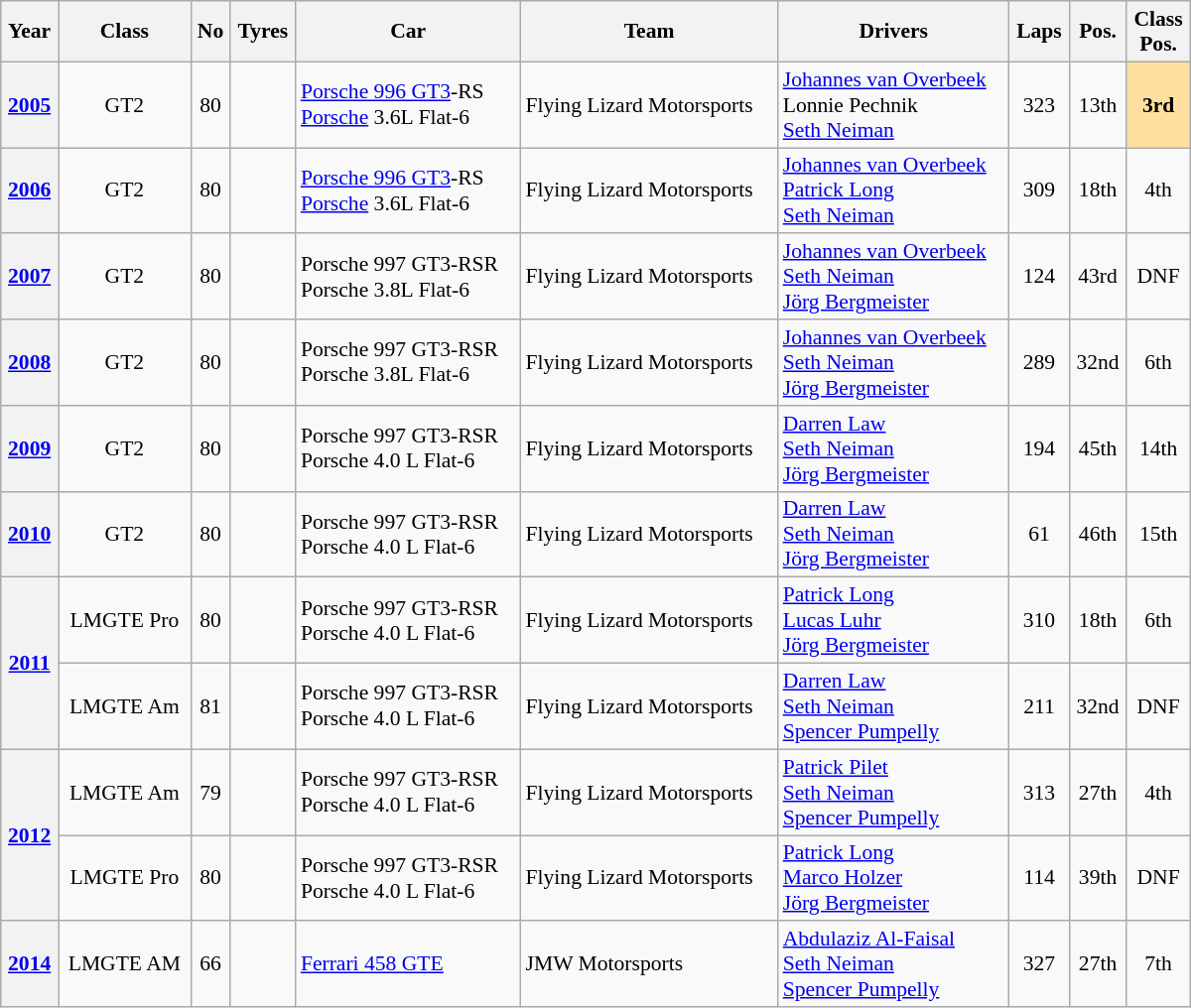<table class="wikitable" style="font-size:90%; width:800px">
<tr>
<th>Year</th>
<th>Class</th>
<th>No</th>
<th>Tyres</th>
<th>Car</th>
<th>Team</th>
<th>Drivers</th>
<th>Laps</th>
<th>Pos.</th>
<th>Class<br>Pos.</th>
</tr>
<tr align="center">
<th><a href='#'>2005</a></th>
<td>GT2</td>
<td>80</td>
<td></td>
<td align="left"><a href='#'>Porsche 996 GT3</a>-RS<br><a href='#'>Porsche</a> 3.6L Flat-6</td>
<td align="left"> Flying Lizard Motorsports</td>
<td align="left"> <a href='#'>Johannes van Overbeek</a><br> Lonnie Pechnik<br> <a href='#'>Seth Neiman</a></td>
<td>323</td>
<td>13th</td>
<td style="background:#FFDF9F;"><strong>3rd</strong></td>
</tr>
<tr align="center">
<th><a href='#'>2006</a></th>
<td>GT2</td>
<td>80</td>
<td></td>
<td align="left"><a href='#'>Porsche 996 GT3</a>-RS<br><a href='#'>Porsche</a> 3.6L Flat-6</td>
<td align="left"> Flying Lizard Motorsports</td>
<td align="left"> <a href='#'>Johannes van Overbeek</a><br> <a href='#'>Patrick Long</a><br> <a href='#'>Seth Neiman</a></td>
<td>309</td>
<td>18th</td>
<td>4th</td>
</tr>
<tr align="center">
<th><a href='#'>2007</a></th>
<td>GT2</td>
<td>80</td>
<td></td>
<td align="left">Porsche 997 GT3-RSR<br>Porsche 3.8L Flat-6</td>
<td align="left"> Flying Lizard Motorsports</td>
<td align="left"> <a href='#'>Johannes van Overbeek</a><br> <a href='#'>Seth Neiman</a><br> <a href='#'>Jörg Bergmeister</a></td>
<td>124</td>
<td>43rd</td>
<td>DNF</td>
</tr>
<tr align="center">
<th><a href='#'>2008</a></th>
<td>GT2</td>
<td>80</td>
<td></td>
<td align="left">Porsche 997 GT3-RSR<br>Porsche 3.8L Flat-6</td>
<td align="left"> Flying Lizard Motorsports</td>
<td align="left"> <a href='#'>Johannes van Overbeek</a><br> <a href='#'>Seth Neiman</a><br> <a href='#'>Jörg Bergmeister</a></td>
<td>289</td>
<td>32nd</td>
<td>6th</td>
</tr>
<tr align="center">
<th><a href='#'>2009</a></th>
<td>GT2</td>
<td>80</td>
<td></td>
<td align="left">Porsche 997 GT3-RSR<br>Porsche 4.0 L Flat-6</td>
<td align="left"> Flying Lizard Motorsports</td>
<td align="left"> <a href='#'>Darren Law</a><br> <a href='#'>Seth Neiman</a><br> <a href='#'>Jörg Bergmeister</a></td>
<td>194</td>
<td>45th</td>
<td>14th</td>
</tr>
<tr align="center">
<th><a href='#'>2010</a></th>
<td>GT2</td>
<td>80</td>
<td></td>
<td align="left">Porsche 997 GT3-RSR<br>Porsche 4.0 L Flat-6</td>
<td align="left"> Flying Lizard Motorsports</td>
<td align="left"> <a href='#'>Darren Law</a><br> <a href='#'>Seth Neiman</a><br> <a href='#'>Jörg Bergmeister</a></td>
<td>61</td>
<td>46th</td>
<td>15th</td>
</tr>
<tr align="center">
<th rowspan="2"><a href='#'>2011</a></th>
<td>LMGTE Pro</td>
<td>80</td>
<td></td>
<td align="left">Porsche 997 GT3-RSR<br>Porsche 4.0 L Flat-6</td>
<td align="left"> Flying Lizard Motorsports</td>
<td align="left"> <a href='#'>Patrick Long</a><br> <a href='#'>Lucas Luhr</a><br> <a href='#'>Jörg Bergmeister</a></td>
<td>310</td>
<td>18th</td>
<td>6th</td>
</tr>
<tr align="center">
<td>LMGTE Am</td>
<td>81</td>
<td></td>
<td align="left">Porsche 997 GT3-RSR<br>Porsche 4.0 L Flat-6</td>
<td align="left"> Flying Lizard Motorsports</td>
<td align="left"> <a href='#'>Darren Law</a><br> <a href='#'>Seth Neiman</a><br> <a href='#'>Spencer Pumpelly</a></td>
<td>211</td>
<td>32nd</td>
<td>DNF</td>
</tr>
<tr align="center">
<th rowspan="2"><a href='#'>2012</a></th>
<td>LMGTE Am</td>
<td>79</td>
<td></td>
<td align="left">Porsche 997 GT3-RSR<br>Porsche 4.0 L Flat-6</td>
<td align="left"> Flying Lizard Motorsports</td>
<td align="left"> <a href='#'>Patrick Pilet</a><br> <a href='#'>Seth Neiman</a><br> <a href='#'>Spencer Pumpelly</a></td>
<td>313</td>
<td>27th</td>
<td>4th</td>
</tr>
<tr align="center">
<td>LMGTE Pro</td>
<td>80</td>
<td></td>
<td align="left">Porsche 997 GT3-RSR<br>Porsche 4.0 L Flat-6</td>
<td align="left"> Flying Lizard Motorsports</td>
<td align="left"> <a href='#'>Patrick Long</a><br> <a href='#'>Marco Holzer</a><br> <a href='#'>Jörg Bergmeister</a></td>
<td>114</td>
<td>39th</td>
<td>DNF</td>
</tr>
<tr align="center">
<th><a href='#'>2014</a></th>
<td>LMGTE AM</td>
<td>66</td>
<td></td>
<td align="left"><a href='#'>Ferrari 458 GTE</a></td>
<td align="left"> JMW Motorsports</td>
<td align="left"> <a href='#'>Abdulaziz Al-Faisal</a><br> <a href='#'>Seth Neiman</a><br> <a href='#'>Spencer Pumpelly</a></td>
<td>327</td>
<td>27th</td>
<td>7th</td>
</tr>
</table>
